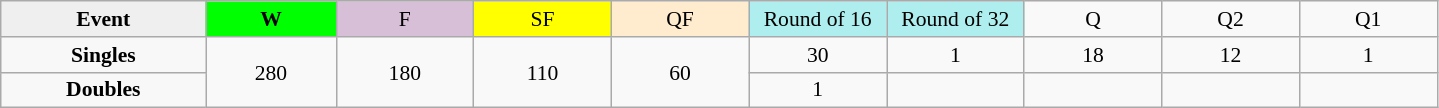<table class=wikitable style=font-size:90%;text-align:center>
<tr>
<td style="width:130px; background:#efefef;"><strong>Event</strong></td>
<td style="width:80px; background:lime;"><strong>W</strong></td>
<td style="width:85px; background:thistle;">F</td>
<td style="width:85px; background:#ffff00;">SF</td>
<td style="width:85px; background:#ffebcd;">QF</td>
<td style="width:85px; background:#afeeee;">Round of 16</td>
<td style="width:85px; background:#afeeee;">Round of 32</td>
<td style="width:85px;">Q</td>
<td style="width:85px;">Q2</td>
<td style="width:85px;">Q1</td>
</tr>
<tr>
<th style="background:#f8f8f8;">Singles</th>
<td rowspan=2>280</td>
<td rowspan=2>180</td>
<td rowspan=2>110</td>
<td rowspan=2>60</td>
<td>30</td>
<td>1</td>
<td>18</td>
<td>12</td>
<td>1</td>
</tr>
<tr>
<th style="background:#f8f8f8;">Doubles</th>
<td>1</td>
<td></td>
<td></td>
<td></td>
<td></td>
</tr>
</table>
